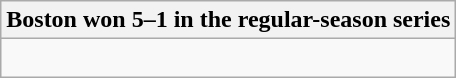<table class="wikitable collapsible collapsed">
<tr>
<th>Boston won 5–1 in the regular-season series</th>
</tr>
<tr>
<td><br>




</td>
</tr>
</table>
